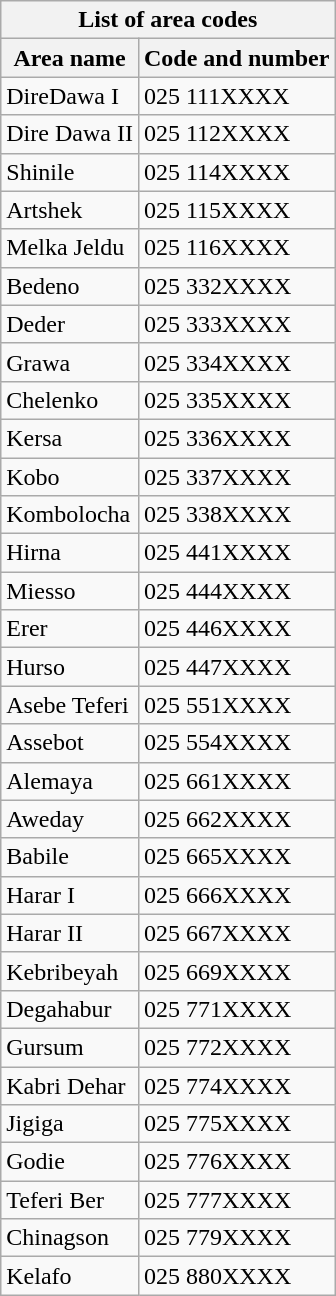<table class="wikitable">
<tr>
<th colspan="2">List of area codes</th>
</tr>
<tr>
<th>Area name</th>
<th>Code and number</th>
</tr>
<tr>
<td>DireDawa I</td>
<td>025 111XXXX</td>
</tr>
<tr>
<td>Dire Dawa II</td>
<td>025 112XXXX</td>
</tr>
<tr>
<td>Shinile</td>
<td>025 114XXXX</td>
</tr>
<tr>
<td>Artshek</td>
<td>025 115XXXX</td>
</tr>
<tr>
<td>Melka Jeldu</td>
<td>025 116XXXX</td>
</tr>
<tr>
<td>Bedeno</td>
<td>025 332XXXX</td>
</tr>
<tr>
<td>Deder</td>
<td>025 333XXXX</td>
</tr>
<tr>
<td>Grawa</td>
<td>025 334XXXX</td>
</tr>
<tr>
<td>Chelenko</td>
<td>025 335XXXX</td>
</tr>
<tr>
<td>Kersa</td>
<td>025 336XXXX</td>
</tr>
<tr>
<td>Kobo</td>
<td>025 337XXXX</td>
</tr>
<tr>
<td>Kombolocha</td>
<td>025 338XXXX</td>
</tr>
<tr>
<td>Hirna</td>
<td>025 441XXXX</td>
</tr>
<tr>
<td>Miesso</td>
<td>025 444XXXX</td>
</tr>
<tr>
<td>Erer</td>
<td>025 446XXXX</td>
</tr>
<tr>
<td>Hurso</td>
<td>025 447XXXX</td>
</tr>
<tr>
<td>Asebe Teferi</td>
<td>025 551XXXX</td>
</tr>
<tr>
<td>Assebot</td>
<td>025 554XXXX</td>
</tr>
<tr>
<td>Alemaya</td>
<td>025 661XXXX</td>
</tr>
<tr>
<td>Aweday</td>
<td>025 662XXXX</td>
</tr>
<tr>
<td>Babile</td>
<td>025 665XXXX</td>
</tr>
<tr>
<td>Harar I</td>
<td>025 666XXXX</td>
</tr>
<tr>
<td>Harar II</td>
<td>025 667XXXX</td>
</tr>
<tr>
<td>Kebribeyah</td>
<td>025 669XXXX</td>
</tr>
<tr>
<td>Degahabur</td>
<td>025 771XXXX</td>
</tr>
<tr>
<td>Gursum</td>
<td>025 772XXXX</td>
</tr>
<tr>
<td>Kabri Dehar</td>
<td>025 774XXXX</td>
</tr>
<tr>
<td>Jigiga</td>
<td>025 775XXXX</td>
</tr>
<tr>
<td>Godie</td>
<td>025 776XXXX</td>
</tr>
<tr>
<td>Teferi Ber</td>
<td>025 777XXXX</td>
</tr>
<tr>
<td>Chinagson</td>
<td>025 779XXXX</td>
</tr>
<tr>
<td>Kelafo</td>
<td>025 880XXXX</td>
</tr>
</table>
